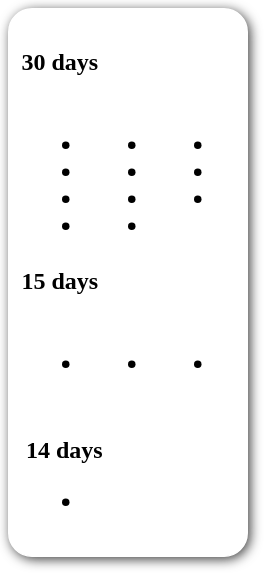<table style=" border-radius:1em; box-shadow: 0.1em 0.1em 0.5em rgba(0,0,0,0.75); background-color: white; border: 1px solid white; padding: 5px;">
<tr style="vertical-align:top;">
<td><br><strong>30 days</strong><table>
<tr>
<td><br><ul><li></li><li></li><li></li><li></li></ul></td>
<td valign="top"><br><ul><li></li><li></li><li></li><li></li></ul></td>
<td valign="top"><br><ul><li></li><li></li><li></li></ul></td>
<td></td>
</tr>
</table>
<strong>15 days</strong><table>
<tr>
<td><br><ul><li></li></ul></td>
<td valign="top"><br><ul><li></li></ul></td>
<td valign="top"><br><ul><li></li></ul></td>
<td></td>
</tr>
</table>
<table>
<tr>
<td><br><strong>14 days</strong><ul><li></li></ul></td>
<td></td>
</tr>
</table>
</td>
<td></td>
</tr>
</table>
